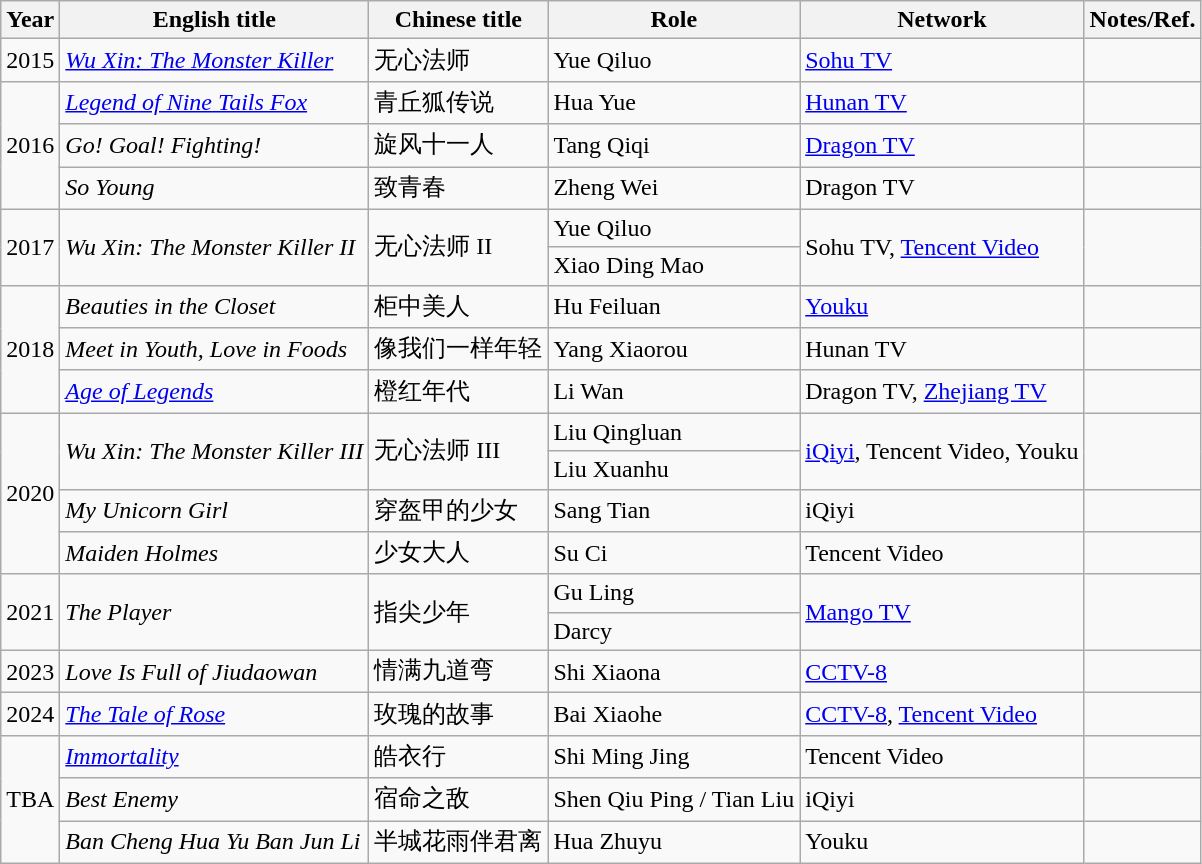<table class="wikitable sortable">
<tr>
<th>Year</th>
<th>English title</th>
<th>Chinese title</th>
<th>Role</th>
<th>Network</th>
<th class="unsortable">Notes/Ref.</th>
</tr>
<tr>
<td>2015</td>
<td><em><a href='#'>Wu Xin: The Monster Killer</a></em></td>
<td>无心法师</td>
<td>Yue Qiluo</td>
<td><a href='#'>Sohu TV</a></td>
<td></td>
</tr>
<tr>
<td rowspan=3>2016</td>
<td><em><a href='#'>Legend of Nine Tails Fox</a></em></td>
<td>青丘狐传说</td>
<td>Hua Yue</td>
<td><a href='#'>Hunan TV</a></td>
<td></td>
</tr>
<tr>
<td><em>Go! Goal! Fighting!</em></td>
<td>旋风十一人</td>
<td>Tang Qiqi</td>
<td><a href='#'>Dragon TV</a></td>
<td></td>
</tr>
<tr>
<td><em>So Young</em></td>
<td>致青春</td>
<td>Zheng Wei</td>
<td>Dragon TV</td>
<td></td>
</tr>
<tr>
<td rowspan="2">2017</td>
<td rowspan="2"><em>Wu Xin: The Monster Killer II</em></td>
<td rowspan="2">无心法师 II</td>
<td>Yue Qiluo</td>
<td rowspan="2">Sohu TV, <a href='#'>Tencent Video</a></td>
<td rowspan="2"></td>
</tr>
<tr>
<td>Xiao Ding Mao</td>
</tr>
<tr>
<td rowspan=3>2018</td>
<td><em>Beauties in the Closet</em></td>
<td>柜中美人</td>
<td>Hu Feiluan</td>
<td><a href='#'>Youku</a></td>
<td></td>
</tr>
<tr>
<td><em>Meet in Youth, Love in Foods</em></td>
<td>像我们一样年轻</td>
<td>Yang Xiaorou</td>
<td>Hunan TV</td>
<td></td>
</tr>
<tr>
<td><em><a href='#'>Age of Legends</a></em></td>
<td>橙红年代</td>
<td>Li Wan</td>
<td>Dragon TV, <a href='#'>Zhejiang TV</a></td>
<td></td>
</tr>
<tr>
<td rowspan="4">2020</td>
<td rowspan="2"><em>Wu Xin: The Monster Killer III</em></td>
<td rowspan="2">无心法师 III</td>
<td>Liu Qingluan</td>
<td rowspan="2"><a href='#'>iQiyi</a>, Tencent Video, Youku</td>
<td rowspan="2"></td>
</tr>
<tr>
<td>Liu Xuanhu</td>
</tr>
<tr>
<td><em>My Unicorn Girl</em></td>
<td>穿盔甲的少女</td>
<td>Sang Tian</td>
<td>iQiyi</td>
<td></td>
</tr>
<tr>
<td><em>Maiden Holmes</em></td>
<td>少女大人</td>
<td>Su Ci</td>
<td>Tencent Video</td>
<td></td>
</tr>
<tr>
<td rowspan="2">2021</td>
<td rowspan="2"><em>The Player</em></td>
<td rowspan="2">指尖少年</td>
<td>Gu Ling</td>
<td rowspan="2"><a href='#'>Mango TV</a></td>
<td rowspan="2"></td>
</tr>
<tr>
<td>Darcy</td>
</tr>
<tr>
<td>2023</td>
<td><em>Love Is Full of Jiudaowan</em></td>
<td>情满九道弯</td>
<td>Shi Xiaona</td>
<td><a href='#'>CCTV-8</a></td>
<td></td>
</tr>
<tr>
<td>2024</td>
<td><em><a href='#'>The Tale of Rose</a></em></td>
<td>玫瑰的故事</td>
<td>Bai Xiaohe</td>
<td><a href='#'>CCTV-8</a>, <a href='#'>Tencent Video</a></td>
<td></td>
</tr>
<tr>
<td rowspan="3">TBA</td>
<td><em><a href='#'>Immortality</a></em></td>
<td>皓衣行</td>
<td>Shi Ming Jing</td>
<td>Tencent Video</td>
<td></td>
</tr>
<tr>
<td><em>Best Enemy</em></td>
<td>宿命之敌</td>
<td>Shen Qiu Ping / Tian Liu</td>
<td>iQiyi</td>
<td></td>
</tr>
<tr>
<td><em>Ban Cheng Hua Yu Ban Jun Li</em></td>
<td>半城花雨伴君离</td>
<td>Hua Zhuyu</td>
<td>Youku</td>
<td></td>
</tr>
</table>
